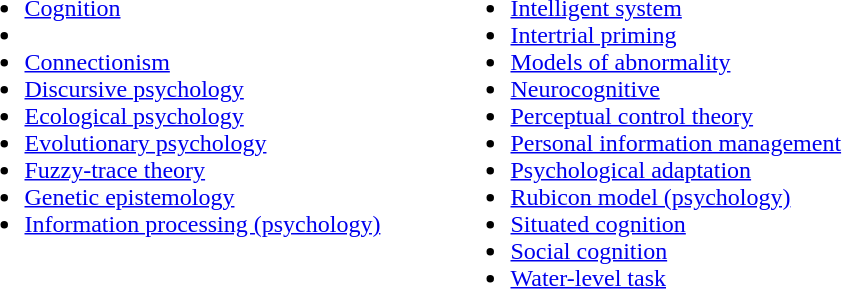<table>
<tr style="vertical-align:top">
<td style="width:20em"><br><ul><li><a href='#'>Cognition</a></li><li></li><li><a href='#'>Connectionism</a></li><li><a href='#'>Discursive psychology</a></li><li><a href='#'>Ecological psychology</a></li><li><a href='#'>Evolutionary psychology</a></li><li><a href='#'>Fuzzy-trace theory</a></li><li><a href='#'>Genetic epistemology</a></li><li><a href='#'>Information processing (psychology)</a></li></ul></td>
<td><br><ul><li><a href='#'>Intelligent system</a></li><li><a href='#'>Intertrial priming</a></li><li><a href='#'>Models of abnormality</a></li><li><a href='#'>Neurocognitive</a></li><li><a href='#'>Perceptual control theory</a></li><li><a href='#'>Personal information management</a></li><li><a href='#'>Psychological adaptation</a></li><li><a href='#'>Rubicon model (psychology)</a></li><li><a href='#'>Situated cognition</a></li><li><a href='#'>Social cognition</a></li><li><a href='#'>Water-level task</a></li></ul></td>
</tr>
</table>
